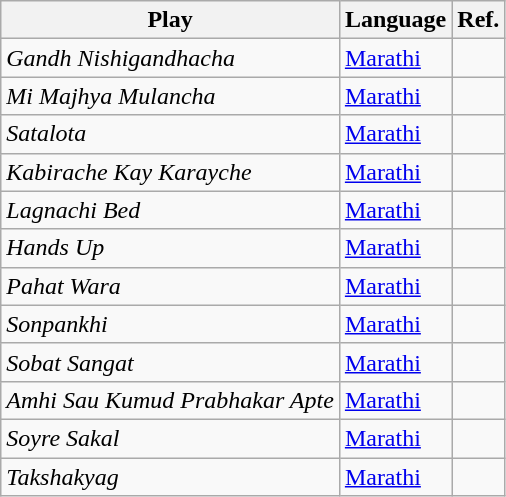<table class="wikitable">
<tr>
<th>Play</th>
<th>Language</th>
<th>Ref.</th>
</tr>
<tr>
<td><em>Gandh Nishigandhacha</em></td>
<td><a href='#'>Marathi</a></td>
<td></td>
</tr>
<tr>
<td><em>Mi Majhya Mulancha</em></td>
<td><a href='#'>Marathi</a></td>
<td></td>
</tr>
<tr>
<td><em>Satalota</em></td>
<td><a href='#'>Marathi</a></td>
<td></td>
</tr>
<tr>
<td><em>Kabirache Kay Karayche</em></td>
<td><a href='#'>Marathi</a></td>
<td></td>
</tr>
<tr>
<td><em>Lagnachi Bed</em></td>
<td><a href='#'>Marathi</a></td>
<td></td>
</tr>
<tr>
<td><em>Hands Up</em></td>
<td><a href='#'>Marathi</a></td>
<td></td>
</tr>
<tr>
<td><em>Pahat Wara</em></td>
<td><a href='#'>Marathi</a></td>
<td></td>
</tr>
<tr>
<td><em>Sonpankhi</em></td>
<td><a href='#'>Marathi</a></td>
<td></td>
</tr>
<tr>
<td><em>Sobat Sangat</em></td>
<td><a href='#'>Marathi</a></td>
<td></td>
</tr>
<tr>
<td><em>Amhi Sau Kumud Prabhakar Apte</em></td>
<td><a href='#'>Marathi</a></td>
<td></td>
</tr>
<tr>
<td><em>Soyre Sakal</em></td>
<td><a href='#'>Marathi</a></td>
<td></td>
</tr>
<tr>
<td><em>Takshakyag</em></td>
<td><a href='#'>Marathi</a></td>
<td></td>
</tr>
</table>
